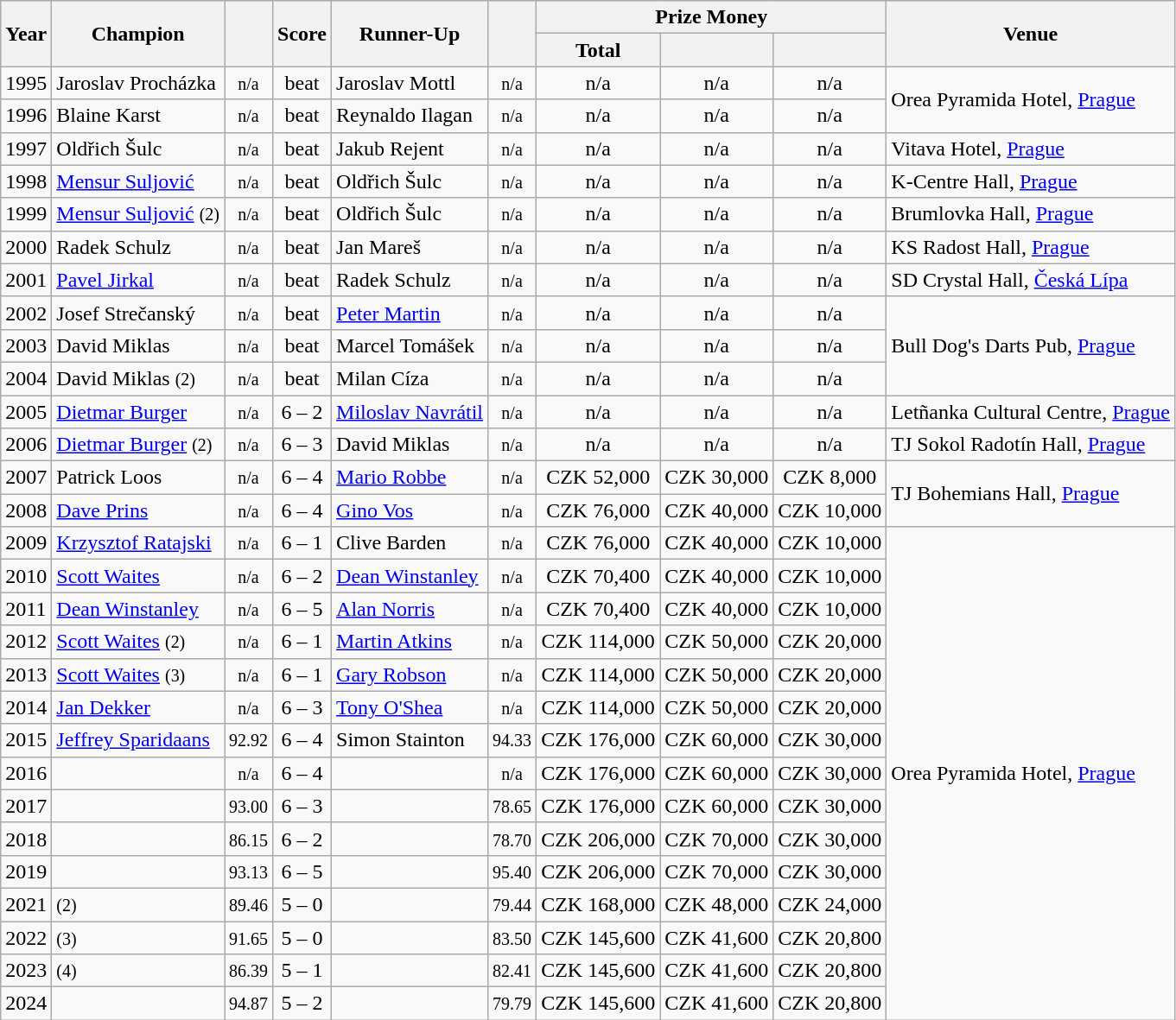<table class="wikitable sortable">
<tr>
<th rowspan=2>Year</th>
<th rowspan=2>Champion</th>
<th rowspan=2></th>
<th rowspan=2>Score</th>
<th rowspan=2>Runner-Up</th>
<th rowspan=2></th>
<th colspan=3>Prize Money</th>
<th rowspan=2>Venue</th>
</tr>
<tr>
<th>Total</th>
<th></th>
<th></th>
</tr>
<tr>
<td>1995</td>
<td> Jaroslav Procházka</td>
<td align=center><small><span>n/a</span></small></td>
<td align=center>beat</td>
<td> Jaroslav Mottl</td>
<td align=center><small><span>n/a</span></small></td>
<td align=center>n/a</td>
<td align=center>n/a</td>
<td align=center>n/a</td>
<td rowspan=2>Orea Pyramida Hotel, <a href='#'>Prague</a></td>
</tr>
<tr>
<td>1996</td>
<td> Blaine Karst</td>
<td align=center><small><span>n/a</span></small></td>
<td align=center>beat</td>
<td> Reynaldo Ilagan</td>
<td align=center><small><span>n/a</span></small></td>
<td align=center>n/a</td>
<td align=center>n/a</td>
<td align=center>n/a</td>
</tr>
<tr>
<td>1997</td>
<td> Oldřich Šulc</td>
<td align=center><small><span>n/a</span></small></td>
<td align=center>beat</td>
<td> Jakub Rejent</td>
<td align=center><small><span>n/a</span></small></td>
<td align=center>n/a</td>
<td align=center>n/a</td>
<td align=center>n/a</td>
<td>Vitava Hotel, <a href='#'>Prague</a></td>
</tr>
<tr>
<td>1998</td>
<td> <a href='#'>Mensur Suljović</a></td>
<td align=center><small><span>n/a</span></small></td>
<td align=center>beat</td>
<td> Oldřich Šulc</td>
<td align=center><small><span>n/a</span></small></td>
<td align=center>n/a</td>
<td align=center>n/a</td>
<td align=center>n/a</td>
<td>K-Centre Hall, <a href='#'>Prague</a></td>
</tr>
<tr>
<td>1999</td>
<td> <a href='#'>Mensur Suljović</a> <small>(2)</small></td>
<td align=center><small><span>n/a</span></small></td>
<td align=center>beat</td>
<td> Oldřich Šulc</td>
<td align=center><small><span>n/a</span></small></td>
<td align=center>n/a</td>
<td align=center>n/a</td>
<td align=center>n/a</td>
<td>Brumlovka Hall, <a href='#'>Prague</a></td>
</tr>
<tr>
<td>2000</td>
<td> Radek Schulz</td>
<td align=center><small><span>n/a</span></small></td>
<td align=center>beat</td>
<td> Jan Mareš</td>
<td align=center><small><span>n/a</span></small></td>
<td align=center>n/a</td>
<td align=center>n/a</td>
<td align=center>n/a</td>
<td>KS Radost Hall, <a href='#'>Prague</a></td>
</tr>
<tr>
<td>2001</td>
<td> <a href='#'>Pavel Jirkal</a></td>
<td align=center><small><span>n/a</span></small></td>
<td align=center>beat</td>
<td> Radek Schulz</td>
<td align=center><small><span>n/a</span></small></td>
<td align=center>n/a</td>
<td align=center>n/a</td>
<td align=center>n/a</td>
<td>SD Crystal Hall, <a href='#'>Česká Lípa</a></td>
</tr>
<tr>
<td>2002</td>
<td> Josef Strečanský</td>
<td align=center><small><span>n/a</span></small></td>
<td align=center>beat</td>
<td> <a href='#'>Peter Martin</a></td>
<td align=center><small><span>n/a</span></small></td>
<td align=center>n/a</td>
<td align=center>n/a</td>
<td align=center>n/a</td>
<td rowspan=3>Bull Dog's Darts Pub, <a href='#'>Prague</a></td>
</tr>
<tr>
<td>2003</td>
<td> David Miklas</td>
<td align=center><small><span>n/a</span></small></td>
<td align=center>beat</td>
<td> Marcel Tomášek</td>
<td align=center><small><span>n/a</span></small></td>
<td align=center>n/a</td>
<td align=center>n/a</td>
<td align=center>n/a</td>
</tr>
<tr>
<td>2004</td>
<td> David Miklas <small>(2)</small></td>
<td align=center><small><span>n/a</span></small></td>
<td align=center>beat</td>
<td> Milan Cíza</td>
<td align=center><small><span>n/a</span></small></td>
<td align=center>n/a</td>
<td align=center>n/a</td>
<td align=center>n/a</td>
</tr>
<tr>
<td>2005</td>
<td> <a href='#'>Dietmar Burger</a></td>
<td align=center><small><span>n/a</span></small></td>
<td align=center>6 – 2</td>
<td> <a href='#'>Miloslav Navrátil</a></td>
<td align=center><small><span>n/a</span></small></td>
<td align=center>n/a</td>
<td align=center>n/a</td>
<td align=center>n/a</td>
<td>Letñanka Cultural Centre, <a href='#'>Prague</a></td>
</tr>
<tr>
<td>2006</td>
<td> <a href='#'>Dietmar Burger</a> <small>(2)</small></td>
<td align=center><small><span>n/a</span></small></td>
<td align=center>6 – 3</td>
<td> David Miklas</td>
<td align=center><small><span>n/a</span></small></td>
<td align=center>n/a</td>
<td align=center>n/a</td>
<td align=center>n/a</td>
<td>TJ Sokol Radotín Hall, <a href='#'>Prague</a></td>
</tr>
<tr>
<td>2007</td>
<td> Patrick Loos</td>
<td align=center><small><span>n/a</span></small></td>
<td align=center>6 – 4</td>
<td> <a href='#'>Mario Robbe</a></td>
<td align=center><small><span>n/a</span></small></td>
<td align=center>CZK 52,000</td>
<td align=center>CZK 30,000</td>
<td align=center>CZK 8,000</td>
<td rowspan=2>TJ Bohemians Hall, <a href='#'>Prague</a></td>
</tr>
<tr>
<td>2008</td>
<td> <a href='#'>Dave Prins</a></td>
<td align=center><small><span>n/a</span></small></td>
<td align=center>6 – 4</td>
<td> <a href='#'>Gino Vos</a></td>
<td align=center><small><span>n/a</span></small></td>
<td align=center>CZK 76,000</td>
<td align=center>CZK 40,000</td>
<td align=center>CZK 10,000</td>
</tr>
<tr>
<td>2009</td>
<td> <a href='#'>Krzysztof Ratajski</a></td>
<td align=center><small><span>n/a</span></small></td>
<td align=center>6 – 1</td>
<td> Clive Barden</td>
<td align=center><small><span>n/a</span></small></td>
<td align=center>CZK 76,000</td>
<td align=center>CZK 40,000</td>
<td align=center>CZK 10,000</td>
<td rowspan=15>Orea Pyramida Hotel, <a href='#'>Prague</a></td>
</tr>
<tr>
<td>2010</td>
<td> <a href='#'>Scott Waites</a></td>
<td align=center><small><span>n/a</span></small></td>
<td align=center>6 – 2</td>
<td> <a href='#'>Dean Winstanley</a></td>
<td align=center><small><span>n/a</span></small></td>
<td align=center>CZK 70,400</td>
<td align=center>CZK 40,000</td>
<td align=center>CZK 10,000</td>
</tr>
<tr>
<td>2011</td>
<td> <a href='#'>Dean Winstanley</a></td>
<td align=center><small><span>n/a</span></small></td>
<td align=center>6 – 5</td>
<td> <a href='#'>Alan Norris</a></td>
<td align=center><small><span>n/a</span></small></td>
<td align=center>CZK 70,400</td>
<td align=center>CZK 40,000</td>
<td align=center>CZK 10,000</td>
</tr>
<tr>
<td>2012</td>
<td> <a href='#'>Scott Waites</a> <small>(2)</small></td>
<td align=center><small><span>n/a</span></small></td>
<td align=center>6 – 1</td>
<td> <a href='#'>Martin Atkins</a></td>
<td align=center><small><span>n/a</span></small></td>
<td align=center>CZK 114,000</td>
<td align=center>CZK 50,000</td>
<td align=center>CZK 20,000</td>
</tr>
<tr>
<td>2013</td>
<td> <a href='#'>Scott Waites</a> <small>(3)</small></td>
<td align=center><small><span>n/a</span></small></td>
<td align=center>6 – 1</td>
<td> <a href='#'>Gary Robson</a></td>
<td align=center><small><span>n/a</span></small></td>
<td align=center>CZK 114,000</td>
<td align=center>CZK 50,000</td>
<td align=center>CZK 20,000</td>
</tr>
<tr>
<td>2014</td>
<td> <a href='#'>Jan Dekker</a></td>
<td align=center><small><span>n/a</span></small></td>
<td align=center>6 – 3</td>
<td> <a href='#'>Tony O'Shea</a></td>
<td align=center><small><span>n/a</span></small></td>
<td align=center>CZK 114,000</td>
<td align=center>CZK 50,000</td>
<td align=center>CZK 20,000</td>
</tr>
<tr>
<td>2015</td>
<td> <a href='#'>Jeffrey Sparidaans</a></td>
<td align=center><small><span>92.92</span></small></td>
<td align=center>6 – 4</td>
<td> Simon Stainton</td>
<td align=center><small><span>94.33</span></small></td>
<td align=center>CZK 176,000</td>
<td align=center>CZK 60,000</td>
<td align=center>CZK 30,000</td>
</tr>
<tr>
<td>2016</td>
<td></td>
<td align=center><small><span>n/a</span></small></td>
<td align=center>6 – 4</td>
<td></td>
<td align=center><small><span>n/a</span></small></td>
<td align=center>CZK 176,000</td>
<td align=center>CZK 60,000</td>
<td align=center>CZK 30,000</td>
</tr>
<tr>
<td>2017</td>
<td></td>
<td align=center><small><span>93.00</span></small></td>
<td align=center>6 – 3</td>
<td></td>
<td align=center><small><span>78.65</span></small></td>
<td align=center>CZK 176,000</td>
<td align=center>CZK 60,000</td>
<td align=center>CZK 30,000</td>
</tr>
<tr>
<td>2018</td>
<td></td>
<td align=center><small><span>86.15</span></small></td>
<td align=center>6 – 2</td>
<td></td>
<td align=center><small><span>78.70</span></small></td>
<td align=center>CZK 206,000</td>
<td align=center>CZK 70,000</td>
<td align=center>CZK 30,000</td>
</tr>
<tr>
<td>2019</td>
<td></td>
<td align=center><small><span>93.13</span></small></td>
<td align=center>6 – 5</td>
<td></td>
<td align=center><small><span>95.40</span></small></td>
<td align=center>CZK 206,000</td>
<td align=center>CZK 70,000</td>
<td align=center>CZK 30,000</td>
</tr>
<tr>
<td>2021</td>
<td> <small>(2)</small></td>
<td align=center><small><span>89.46</span></small></td>
<td align=center>5 – 0</td>
<td></td>
<td align=center><small><span>79.44</span></small></td>
<td align=center>CZK 168,000</td>
<td align=center>CZK 48,000</td>
<td align=center>CZK 24,000</td>
</tr>
<tr>
<td>2022</td>
<td> <small>(3)</small></td>
<td align=center><small><span>91.65</span></small></td>
<td align=center>5 – 0</td>
<td></td>
<td align=center><small><span>83.50</span></small></td>
<td align=center>CZK 145,600</td>
<td align=center>CZK 41,600</td>
<td align=center>CZK 20,800</td>
</tr>
<tr>
<td>2023</td>
<td> <small>(4)</small></td>
<td align=center><small><span>86.39</span></small></td>
<td align=center>5 – 1</td>
<td></td>
<td align=center><small><span>82.41</span></small></td>
<td align=center>CZK 145,600</td>
<td align=center>CZK 41,600</td>
<td align=center>CZK 20,800</td>
</tr>
<tr>
<td>2024</td>
<td></td>
<td align=center><small><span>94.87</span></small></td>
<td align=center>5 – 2</td>
<td></td>
<td align=center><small><span>79.79</span></small></td>
<td align=center>CZK 145,600</td>
<td align=center>CZK 41,600</td>
<td align=center>CZK 20,800</td>
</tr>
</table>
